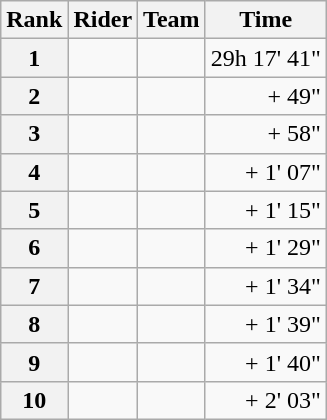<table class="wikitable" margin-bottom:0;">
<tr>
<th scope="col">Rank</th>
<th scope="col">Rider</th>
<th scope="col">Team</th>
<th scope="col">Time</th>
</tr>
<tr>
<th scope="row">1</th>
<td> </td>
<td></td>
<td align="right">29h 17' 41"</td>
</tr>
<tr>
<th scope="row">2</th>
<td></td>
<td></td>
<td align="right">+ 49"</td>
</tr>
<tr>
<th scope="row">3</th>
<td></td>
<td></td>
<td align="right">+ 58"</td>
</tr>
<tr>
<th scope="row">4</th>
<td></td>
<td></td>
<td align="right">+ 1' 07"</td>
</tr>
<tr>
<th scope="row">5</th>
<td> </td>
<td></td>
<td align="right">+ 1' 15"</td>
</tr>
<tr>
<th scope="row">6</th>
<td></td>
<td></td>
<td align="right">+ 1' 29"</td>
</tr>
<tr>
<th scope="row">7</th>
<td></td>
<td></td>
<td align="right">+ 1' 34"</td>
</tr>
<tr>
<th scope="row">8</th>
<td></td>
<td></td>
<td align="right">+ 1' 39"</td>
</tr>
<tr>
<th scope="row">9</th>
<td></td>
<td></td>
<td align="right">+ 1' 40"</td>
</tr>
<tr>
<th scope="row">10</th>
<td></td>
<td></td>
<td align="right">+ 2' 03"</td>
</tr>
</table>
